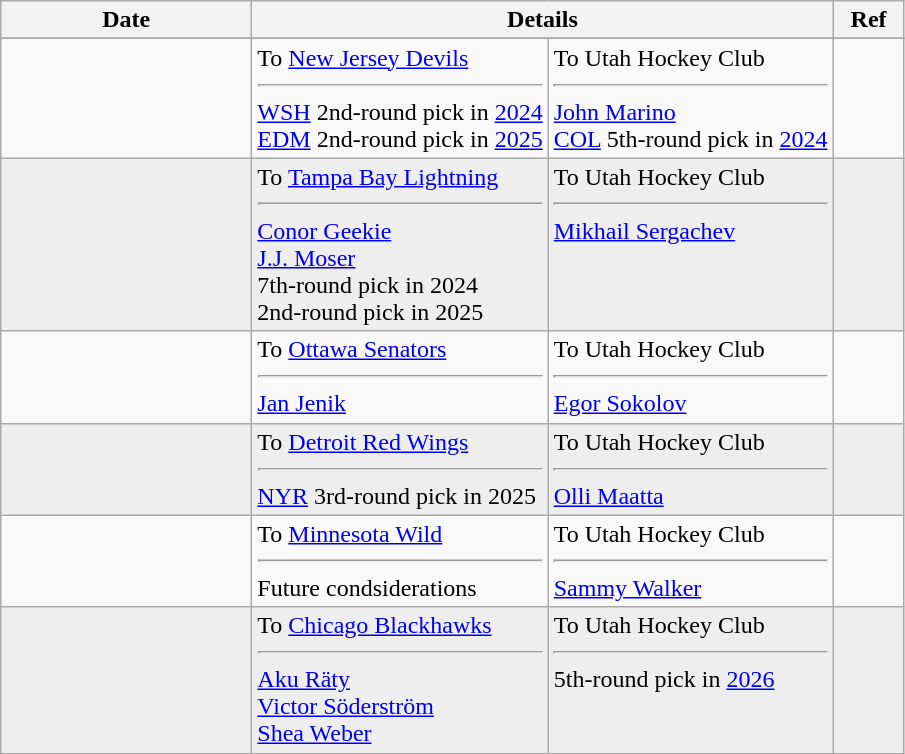<table class="wikitable">
<tr>
<th style="width: 10em;">Date</th>
<th colspan="2">Details</th>
<th style="width: 2.5em;">Ref</th>
</tr>
<tr bgcolor="eeeeee">
</tr>
<tr>
<td></td>
<td valign="top">To <a href='#'>New Jersey Devils</a><hr><a href='#'>WSH</a> 2nd-round pick in <a href='#'>2024</a><br><a href='#'>EDM</a> 2nd-round pick in <a href='#'>2025</a></td>
<td valign="top">To Utah Hockey Club<hr><a href='#'>John Marino</a><br><a href='#'>COL</a> 5th-round pick in <a href='#'>2024</a></td>
<td></td>
</tr>
<tr bgcolor="eeeeee">
<td></td>
<td valign="top">To <a href='#'>Tampa Bay Lightning</a><hr><a href='#'>Conor Geekie</a><br><a href='#'>J.J. Moser</a><br>7th-round pick in 2024<br>2nd-round pick in 2025</td>
<td valign="top">To Utah Hockey Club<hr><a href='#'>Mikhail Sergachev</a></td>
<td></td>
</tr>
<tr>
<td></td>
<td valign="top">To <a href='#'>Ottawa Senators</a><hr><a href='#'>Jan Jenik</a></td>
<td valign="top">To Utah Hockey Club<hr><a href='#'>Egor Sokolov</a></td>
<td></td>
</tr>
<tr bgcolor="eeeeee">
<td></td>
<td valign="top">To <a href='#'>Detroit Red Wings</a><hr><a href='#'>NYR</a> 3rd-round pick in 2025</td>
<td valign="top">To Utah Hockey Club<hr><a href='#'>Olli Maatta</a></td>
<td></td>
</tr>
<tr>
<td></td>
<td valign="top">To <a href='#'>Minnesota Wild</a><hr>Future condsiderations</td>
<td valign="top">To Utah Hockey Club<hr><a href='#'>Sammy Walker</a></td>
<td></td>
</tr>
<tr bgcolor="eeeeee">
<td></td>
<td valign="top">To <a href='#'>Chicago Blackhawks</a><hr><a href='#'>Aku Räty</a><br><a href='#'>Victor Söderström</a><br><a href='#'>Shea Weber</a></td>
<td valign="top">To Utah Hockey Club<hr>5th-round pick in <a href='#'>2026</a></td>
<td></td>
</tr>
</table>
